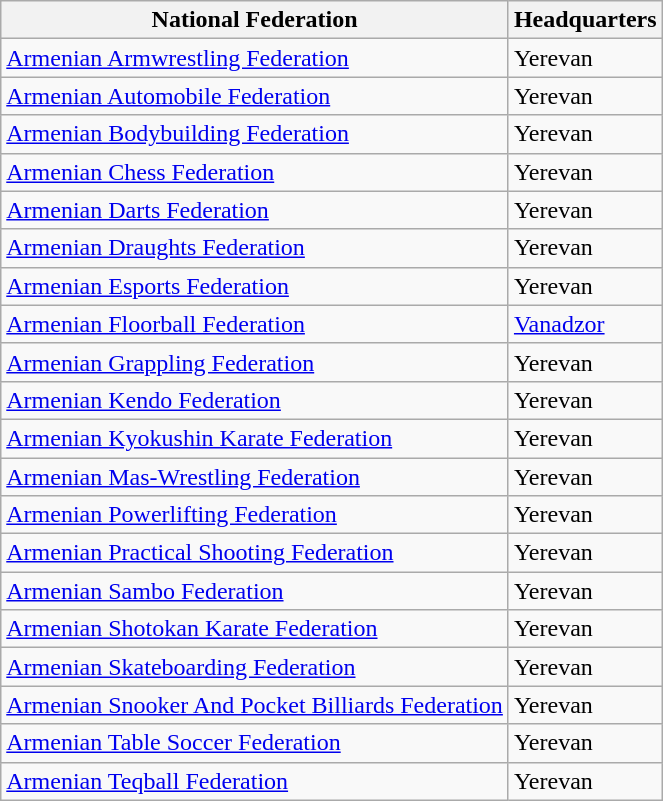<table class="wikitable sortable">
<tr>
<th>National Federation</th>
<th>Headquarters</th>
</tr>
<tr>
<td><a href='#'>Armenian Armwrestling Federation</a></td>
<td>Yerevan</td>
</tr>
<tr>
<td><a href='#'>Armenian Automobile Federation</a></td>
<td>Yerevan</td>
</tr>
<tr>
<td><a href='#'>Armenian Bodybuilding Federation</a></td>
<td>Yerevan</td>
</tr>
<tr>
<td><a href='#'>Armenian Chess Federation</a></td>
<td>Yerevan</td>
</tr>
<tr>
<td><a href='#'>Armenian Darts Federation</a></td>
<td>Yerevan</td>
</tr>
<tr>
<td><a href='#'>Armenian Draughts Federation</a></td>
<td>Yerevan</td>
</tr>
<tr>
<td><a href='#'>Armenian Esports Federation</a></td>
<td>Yerevan</td>
</tr>
<tr>
<td><a href='#'>Armenian Floorball Federation</a></td>
<td><a href='#'>Vanadzor</a></td>
</tr>
<tr>
<td><a href='#'>Armenian Grappling Federation</a></td>
<td>Yerevan</td>
</tr>
<tr>
<td><a href='#'>Armenian Kendo Federation</a></td>
<td>Yerevan</td>
</tr>
<tr>
<td><a href='#'>Armenian Kyokushin Karate Federation</a></td>
<td>Yerevan</td>
</tr>
<tr>
<td><a href='#'>Armenian Mas-Wrestling Federation</a></td>
<td>Yerevan</td>
</tr>
<tr>
<td><a href='#'>Armenian Powerlifting Federation</a></td>
<td>Yerevan</td>
</tr>
<tr>
<td><a href='#'>Armenian Practical Shooting Federation</a></td>
<td>Yerevan</td>
</tr>
<tr>
<td><a href='#'>Armenian Sambo Federation</a></td>
<td>Yerevan</td>
</tr>
<tr>
<td><a href='#'>Armenian Shotokan Karate Federation</a></td>
<td>Yerevan</td>
</tr>
<tr>
<td><a href='#'>Armenian Skateboarding Federation</a></td>
<td>Yerevan</td>
</tr>
<tr>
<td><a href='#'>Armenian Snooker And Pocket Billiards Federation</a></td>
<td>Yerevan</td>
</tr>
<tr>
<td><a href='#'>Armenian Table Soccer Federation</a></td>
<td>Yerevan</td>
</tr>
<tr>
<td><a href='#'>Armenian Teqball Federation</a></td>
<td>Yerevan</td>
</tr>
</table>
